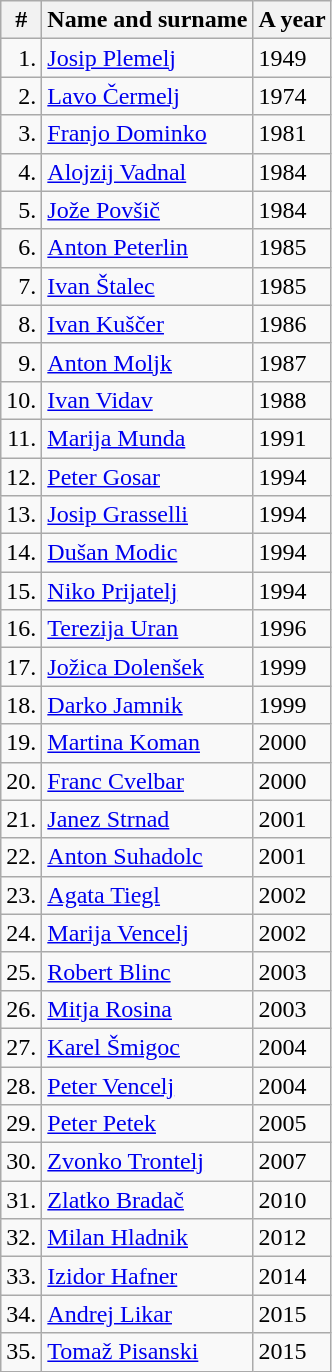<table class="wikitable">
<tr>
<th>#</th>
<th>Name and surname</th>
<th>A year</th>
</tr>
<tr>
<td align="right">1.</td>
<td><a href='#'>Josip Plemelj</a></td>
<td>1949</td>
</tr>
<tr>
<td align="right">2.</td>
<td><a href='#'>Lavo Čermelj</a></td>
<td>1974</td>
</tr>
<tr>
<td align="right">3.</td>
<td><a href='#'>Franjo Dominko</a></td>
<td>1981</td>
</tr>
<tr>
<td align="right">4.</td>
<td><a href='#'>Alojzij Vadnal</a></td>
<td>1984</td>
</tr>
<tr>
<td align="right">5.</td>
<td><a href='#'>Jože Povšič</a></td>
<td>1984</td>
</tr>
<tr>
<td align="right">6.</td>
<td><a href='#'>Anton Peterlin</a></td>
<td>1985</td>
</tr>
<tr>
<td align="right">7.</td>
<td><a href='#'>Ivan Štalec</a></td>
<td>1985</td>
</tr>
<tr>
<td align="right">8.</td>
<td><a href='#'>Ivan Kuščer</a></td>
<td>1986</td>
</tr>
<tr>
<td align="right">9.</td>
<td><a href='#'>Anton Moljk</a></td>
<td>1987</td>
</tr>
<tr>
<td align="right">10.</td>
<td><a href='#'>Ivan Vidav</a></td>
<td>1988</td>
</tr>
<tr>
<td align="right">11.</td>
<td><a href='#'>Marija Munda</a></td>
<td>1991</td>
</tr>
<tr>
<td align="right">12.</td>
<td><a href='#'>Peter Gosar</a></td>
<td>1994</td>
</tr>
<tr>
<td align="right">13.</td>
<td><a href='#'>Josip Grasselli</a></td>
<td>1994</td>
</tr>
<tr>
<td align="right">14.</td>
<td><a href='#'>Dušan Modic</a></td>
<td>1994</td>
</tr>
<tr>
<td align="right">15.</td>
<td><a href='#'>Niko Prijatelj</a></td>
<td>1994</td>
</tr>
<tr>
<td align="right">16.</td>
<td><a href='#'>Terezija Uran</a></td>
<td>1996</td>
</tr>
<tr>
<td align="right">17.</td>
<td><a href='#'>Jožica Dolenšek</a></td>
<td>1999</td>
</tr>
<tr>
<td align="right">18.</td>
<td><a href='#'>Darko Jamnik</a></td>
<td>1999</td>
</tr>
<tr>
<td align="right">19.</td>
<td><a href='#'>Martina Koman</a></td>
<td>2000</td>
</tr>
<tr>
<td align="right">20.</td>
<td><a href='#'>Franc Cvelbar</a></td>
<td>2000</td>
</tr>
<tr>
<td align="right">21.</td>
<td><a href='#'>Janez Strnad</a></td>
<td>2001</td>
</tr>
<tr>
<td align="right">22.</td>
<td><a href='#'>Anton Suhadolc</a></td>
<td>2001</td>
</tr>
<tr>
<td align="right">23.</td>
<td><a href='#'>Agata Tiegl</a></td>
<td>2002</td>
</tr>
<tr>
<td align="right">24.</td>
<td><a href='#'>Marija Vencelj</a></td>
<td>2002</td>
</tr>
<tr>
<td align="right">25.</td>
<td><a href='#'>Robert Blinc</a></td>
<td>2003</td>
</tr>
<tr>
<td align="right">26.</td>
<td><a href='#'>Mitja Rosina</a></td>
<td>2003</td>
</tr>
<tr>
<td align="right">27.</td>
<td><a href='#'>Karel Šmigoc</a></td>
<td>2004</td>
</tr>
<tr>
<td align="right">28.</td>
<td><a href='#'>Peter Vencelj</a></td>
<td>2004</td>
</tr>
<tr>
<td align="right">29.</td>
<td><a href='#'>Peter Petek</a></td>
<td>2005</td>
</tr>
<tr>
<td align="right">30.</td>
<td><a href='#'>Zvonko Trontelj</a></td>
<td>2007</td>
</tr>
<tr>
<td align="right">31.</td>
<td><a href='#'>Zlatko Bradač</a></td>
<td>2010</td>
</tr>
<tr>
<td align="right">32.</td>
<td><a href='#'>Milan Hladnik</a></td>
<td>2012</td>
</tr>
<tr>
<td align="right">33.</td>
<td><a href='#'>Izidor Hafner</a></td>
<td>2014</td>
</tr>
<tr>
<td align="right">34.</td>
<td><a href='#'>Andrej Likar</a></td>
<td>2015</td>
</tr>
<tr>
<td align="right">35.</td>
<td><a href='#'>Tomaž Pisanski</a></td>
<td>2015</td>
</tr>
</table>
